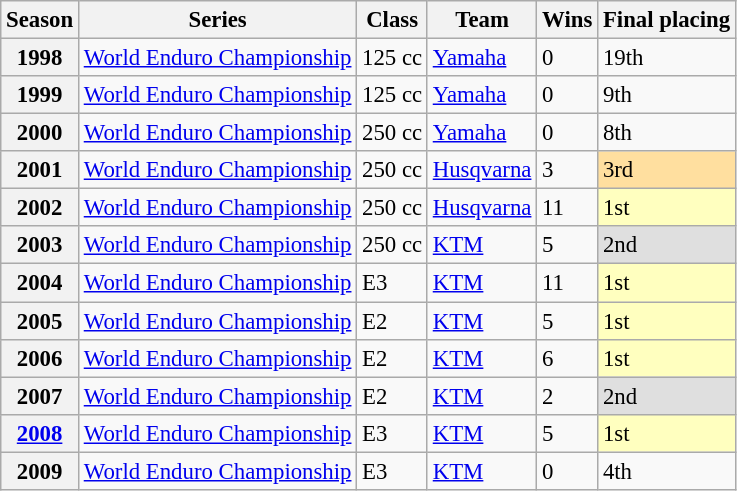<table class="wikitable" style="font-size: 95%;">
<tr>
<th>Season</th>
<th>Series</th>
<th>Class</th>
<th>Team</th>
<th>Wins</th>
<th>Final placing</th>
</tr>
<tr>
<th>1998</th>
<td><a href='#'>World Enduro Championship</a></td>
<td>125 cc</td>
<td><a href='#'>Yamaha</a></td>
<td>0</td>
<td>19th</td>
</tr>
<tr>
<th>1999</th>
<td><a href='#'>World Enduro Championship</a></td>
<td>125 cc</td>
<td><a href='#'>Yamaha</a></td>
<td>0</td>
<td>9th</td>
</tr>
<tr>
<th>2000</th>
<td><a href='#'>World Enduro Championship</a></td>
<td>250 cc</td>
<td><a href='#'>Yamaha</a></td>
<td>0</td>
<td>8th</td>
</tr>
<tr>
<th>2001</th>
<td><a href='#'>World Enduro Championship</a></td>
<td>250 cc</td>
<td><a href='#'>Husqvarna</a></td>
<td>3</td>
<td style="background:#FFDF9F;">3rd</td>
</tr>
<tr>
<th>2002</th>
<td><a href='#'>World Enduro Championship</a></td>
<td>250 cc</td>
<td><a href='#'>Husqvarna</a></td>
<td>11</td>
<td style="background:#FFFFBF;">1st</td>
</tr>
<tr>
<th>2003</th>
<td><a href='#'>World Enduro Championship</a></td>
<td>250 cc</td>
<td><a href='#'>KTM</a></td>
<td>5</td>
<td style="background:#DFDFDF;">2nd</td>
</tr>
<tr>
<th>2004</th>
<td><a href='#'>World Enduro Championship</a></td>
<td>E3</td>
<td><a href='#'>KTM</a></td>
<td>11</td>
<td style="background:#FFFFBF;">1st</td>
</tr>
<tr>
<th>2005</th>
<td><a href='#'>World Enduro Championship</a></td>
<td>E2</td>
<td><a href='#'>KTM</a></td>
<td>5</td>
<td style="background:#FFFFBF;">1st</td>
</tr>
<tr>
<th>2006</th>
<td><a href='#'>World Enduro Championship</a></td>
<td>E2</td>
<td><a href='#'>KTM</a></td>
<td>6</td>
<td style="background:#FFFFBF;">1st</td>
</tr>
<tr>
<th>2007</th>
<td><a href='#'>World Enduro Championship</a></td>
<td>E2</td>
<td><a href='#'>KTM</a></td>
<td>2</td>
<td style="background:#DFDFDF;">2nd</td>
</tr>
<tr>
<th><a href='#'>2008</a></th>
<td><a href='#'>World Enduro Championship</a></td>
<td>E3</td>
<td><a href='#'>KTM</a></td>
<td>5</td>
<td style="background:#FFFFBF;">1st</td>
</tr>
<tr>
<th>2009</th>
<td><a href='#'>World Enduro Championship</a></td>
<td>E3</td>
<td><a href='#'>KTM</a></td>
<td>0</td>
<td>4th</td>
</tr>
</table>
